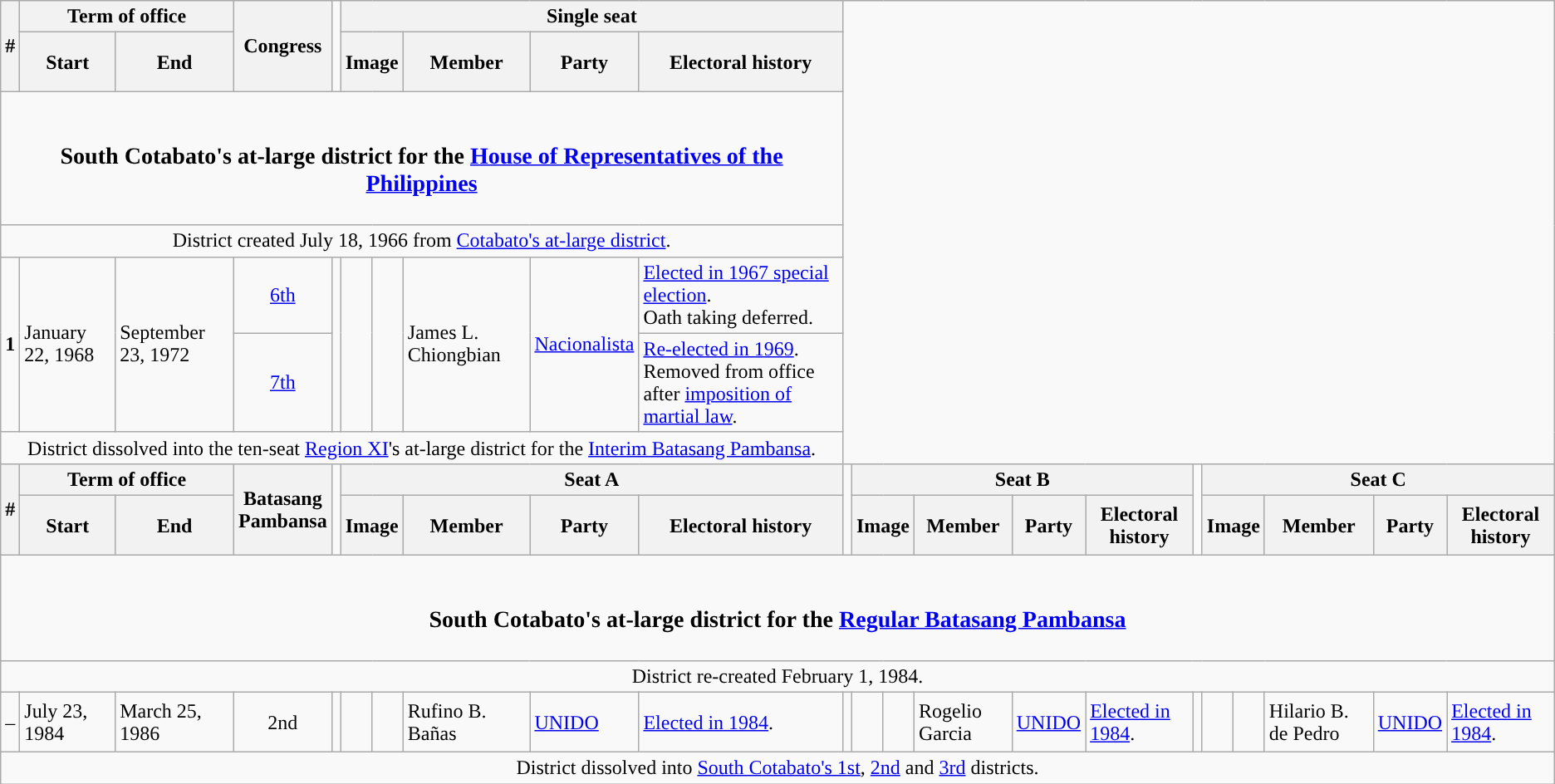<table class=wikitable>
<tr>
<th rowspan=2>#</th>
<th colspan=2>Term of office</th>
<th rowspan=2>Congress</th>
<td rowspan=2></td>
<th colspan=5>Single seat</th>
</tr>
<tr style="height:3em">
<th>Start</th>
<th>End</th>
<th colspan="2" style="text-align:center;">Image</th>
<th>Member</th>
<th>Party</th>
<th>Electoral history</th>
</tr>
<tr>
<td colspan="10" style="text-align:center;"><br><h3>South Cotabato's at-large district for the <a href='#'>House of Representatives of the Philippines</a></h3></td>
</tr>
<tr>
<td colspan="10" style="text-align:center;">District created July 18, 1966 from <a href='#'>Cotabato's at-large district</a>.</td>
</tr>
<tr>
<td rowspan="2" style="text-align:center;"><strong>1</strong></td>
<td rowspan="2">January 22, 1968</td>
<td rowspan="2">September 23, 1972</td>
<td style="text-align:center;"><a href='#'>6th</a></td>
<td rowspan="2"></td>
<td rowspan="2" style="color:inherit;background:"></td>
<td rowspan="2"></td>
<td rowspan="2">James L. Chiongbian</td>
<td rowspan="2"><a href='#'>Nacionalista</a></td>
<td><a href='#'>Elected in 1967 special election</a>.<br>Oath taking deferred.</td>
</tr>
<tr>
<td style="text-align:center;"><a href='#'>7th</a></td>
<td><a href='#'>Re-elected in 1969</a>.<br>Removed from office after <a href='#'>imposition of martial law</a>.</td>
</tr>
<tr>
<td colspan="10" style="text-align:center;">District dissolved into the ten-seat <a href='#'>Region XI</a>'s at-large district for the <a href='#'>Interim Batasang Pambansa</a>.</td>
</tr>
<tr>
<th rowspan=2>#</th>
<th colspan=2>Term of office</th>
<th rowspan=2>Batasang<br>Pambansa</th>
<td rowspan=2></td>
<th colspan=5>Seat A</th>
<td rowspan=2></td>
<th colspan=5>Seat B</th>
<td rowspan=2></td>
<th colspan=5>Seat C</th>
</tr>
<tr style="height:3em">
<th>Start</th>
<th>End</th>
<th colspan="2" style="text-align:center;">Image</th>
<th>Member</th>
<th>Party</th>
<th>Electoral history</th>
<th colspan="2" style="text-align:center;">Image</th>
<th>Member</th>
<th>Party</th>
<th>Electoral history</th>
<th colspan="2" style="text-align:center;">Image</th>
<th>Member</th>
<th>Party</th>
<th>Electoral history</th>
</tr>
<tr>
<td colspan="22" style="text-align:center;"><br><h3>South Cotabato's at-large district for the <a href='#'>Regular Batasang Pambansa</a></h3></td>
</tr>
<tr>
<td colspan="22" style="text-align:center;">District re-created February 1, 1984.</td>
</tr>
<tr style="height:3em">
<td style="text-align:center;">–</td>
<td>July 23, 1984</td>
<td>March 25, 1986</td>
<td style="text-align:center;">2nd</td>
<td></td>
<td style="color:inherit;background:"></td>
<td></td>
<td>Rufino B. Bañas</td>
<td><a href='#'>UNIDO</a></td>
<td><a href='#'>Elected in 1984</a>.</td>
<td></td>
<td style="color:inherit;background:"></td>
<td></td>
<td>Rogelio Garcia</td>
<td><a href='#'>UNIDO</a></td>
<td><a href='#'>Elected in 1984</a>.</td>
<td></td>
<td style="color:inherit;background:"></td>
<td></td>
<td>Hilario B. de Pedro</td>
<td><a href='#'>UNIDO</a></td>
<td><a href='#'>Elected in 1984</a>.</td>
</tr>
<tr>
<td colspan="22" style="text-align:center;">District dissolved into <a href='#'>South Cotabato's 1st</a>, <a href='#'>2nd</a> and <a href='#'>3rd</a> districts.</td>
</tr>
</table>
